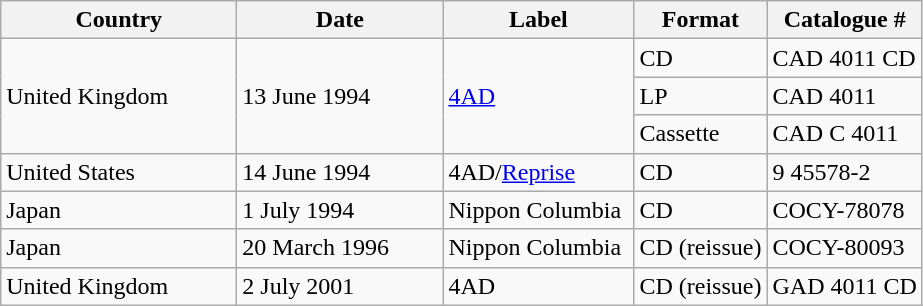<table class="wikitable">
<tr>
<th width="150px">Country</th>
<th width="130px">Date</th>
<th width="120px">Label</th>
<th>Format</th>
<th>Catalogue #</th>
</tr>
<tr>
<td rowspan="3">United Kingdom</td>
<td rowspan="3">13 June 1994</td>
<td rowspan="3"><a href='#'>4AD</a></td>
<td>CD</td>
<td>CAD 4011 CD</td>
</tr>
<tr>
<td>LP</td>
<td>CAD 4011</td>
</tr>
<tr>
<td>Cassette</td>
<td>CAD C 4011</td>
</tr>
<tr>
<td>United States</td>
<td>14 June 1994</td>
<td>4AD/<a href='#'>Reprise</a></td>
<td>CD</td>
<td>9 45578-2</td>
</tr>
<tr>
<td>Japan</td>
<td>1 July 1994</td>
<td>Nippon Columbia</td>
<td>CD</td>
<td>COCY-78078</td>
</tr>
<tr>
<td>Japan</td>
<td>20 March 1996</td>
<td>Nippon Columbia</td>
<td>CD (reissue)</td>
<td>COCY-80093</td>
</tr>
<tr>
<td>United Kingdom</td>
<td>2 July 2001</td>
<td>4AD</td>
<td>CD (reissue)</td>
<td>GAD 4011 CD</td>
</tr>
</table>
